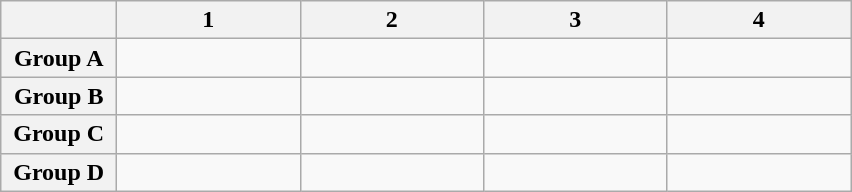<table class="wikitable sortable">
<tr>
<th width=12%></th>
<th width=19% class=unsortable>1</th>
<th width=19% class=unsortable>2</th>
<th width=19% class=unsortable>3</th>
<th width=19% class=unsortable>4</th>
</tr>
<tr>
<th>Group A</th>
<td></td>
<td></td>
<td></td>
<td></td>
</tr>
<tr>
<th>Group B</th>
<td></td>
<td></td>
<td></td>
<td></td>
</tr>
<tr>
<th>Group C</th>
<td></td>
<td></td>
<td></td>
<td></td>
</tr>
<tr>
<th>Group D</th>
<td></td>
<td></td>
<td></td>
<td></td>
</tr>
</table>
